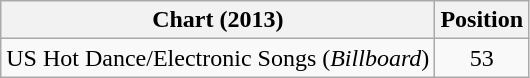<table class="wikitable">
<tr>
<th scope="col">Chart (2013)</th>
<th scope="col">Position</th>
</tr>
<tr>
<td>US Hot Dance/Electronic Songs (<em>Billboard</em>)</td>
<td style="text-align:center">53</td>
</tr>
</table>
